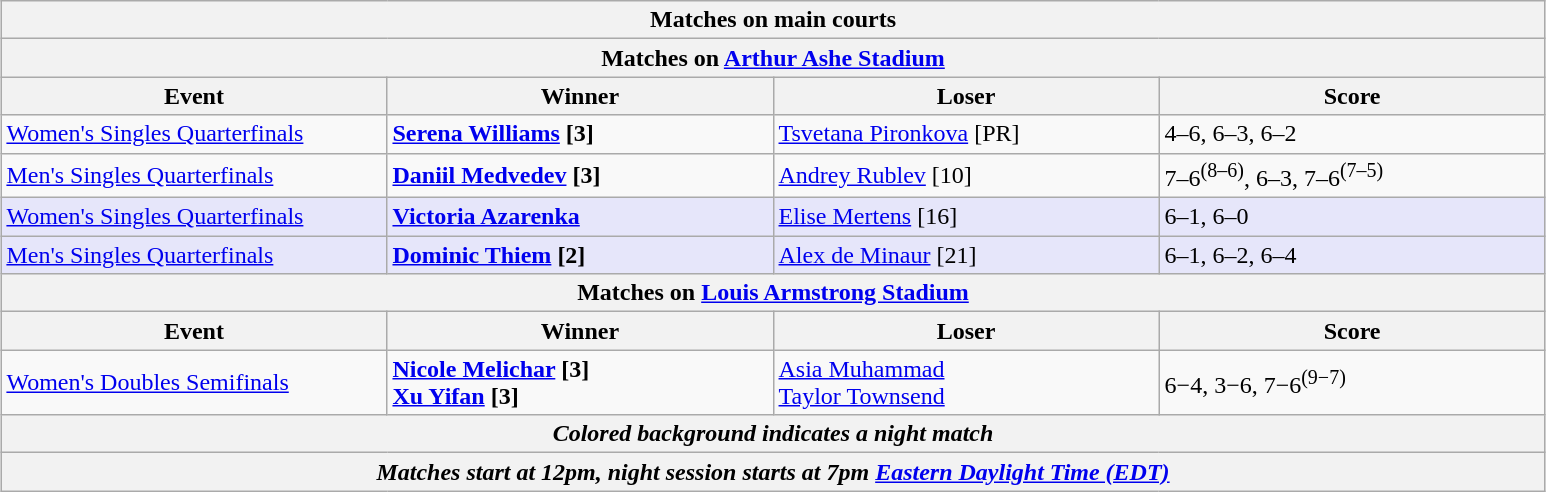<table class="wikitable" style="margin:auto;">
<tr>
<th colspan="4" style="white-space:nowrap;">Matches on main courts</th>
</tr>
<tr>
<th colspan="4"><strong>Matches on <a href='#'>Arthur Ashe Stadium</a></strong></th>
</tr>
<tr>
<th width=250>Event</th>
<th width=250>Winner</th>
<th width=250>Loser</th>
<th width=250>Score</th>
</tr>
<tr>
<td><a href='#'>Women's Singles Quarterfinals</a></td>
<td><strong> <a href='#'>Serena Williams</a> [3]</strong></td>
<td> <a href='#'>Tsvetana Pironkova</a> [PR]</td>
<td>4–6, 6–3, 6–2</td>
</tr>
<tr>
<td><a href='#'>Men's Singles Quarterfinals</a></td>
<td><strong> <a href='#'>Daniil Medvedev</a> [3]</strong></td>
<td> <a href='#'>Andrey Rublev</a> [10]</td>
<td>7–6<sup>(8–6)</sup>, 6–3, 7–6<sup>(7–5)</sup></td>
</tr>
<tr bgcolor="lavender">
<td><a href='#'>Women's Singles Quarterfinals</a></td>
<td><strong> <a href='#'>Victoria Azarenka</a></strong></td>
<td> <a href='#'>Elise Mertens</a> [16]</td>
<td>6–1, 6–0</td>
</tr>
<tr bgcolor="lavender">
<td><a href='#'>Men's Singles Quarterfinals</a></td>
<td><strong> <a href='#'>Dominic Thiem</a> [2]</strong></td>
<td> <a href='#'>Alex de Minaur</a> [21]</td>
<td>6–1, 6–2, 6–4</td>
</tr>
<tr>
<th colspan="4"><strong>Matches on <a href='#'>Louis Armstrong Stadium</a></strong></th>
</tr>
<tr>
<th width=250>Event</th>
<th width=250>Winner</th>
<th width=250>Loser</th>
<th width=250>Score</th>
</tr>
<tr>
<td><a href='#'>Women's Doubles Semifinals</a></td>
<td> <strong><a href='#'>Nicole Melichar</a> [3]</strong><br> <strong><a href='#'>Xu Yifan</a> [3]</strong></td>
<td> <a href='#'>Asia Muhammad</a><br> <a href='#'>Taylor Townsend</a></td>
<td>6−4, 3−6, 7−6<sup>(9−7)</sup></td>
</tr>
<tr>
<th colspan=4><em>Colored background indicates a night match</em></th>
</tr>
<tr>
<th colspan=4><em>Matches start at 12pm, night session starts at 7pm <a href='#'>Eastern Daylight Time (EDT)</a></em></th>
</tr>
</table>
